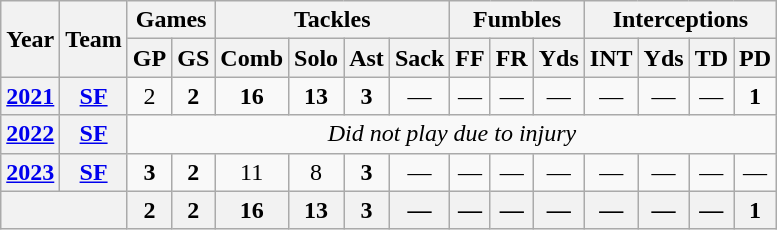<table class=wikitable style="text-align:center;">
<tr>
<th rowspan="2">Year</th>
<th rowspan="2">Team</th>
<th colspan="2">Games</th>
<th colspan="4">Tackles</th>
<th colspan="3">Fumbles</th>
<th colspan="4">Interceptions</th>
</tr>
<tr>
<th>GP</th>
<th>GS</th>
<th>Comb</th>
<th>Solo</th>
<th>Ast</th>
<th>Sack</th>
<th>FF</th>
<th>FR</th>
<th>Yds</th>
<th>INT</th>
<th>Yds</th>
<th>TD</th>
<th>PD</th>
</tr>
<tr>
<th><a href='#'>2021</a></th>
<th><a href='#'>SF</a></th>
<td>2</td>
<td><strong>2</strong></td>
<td><strong>16</strong></td>
<td><strong>13</strong></td>
<td><strong>3</strong></td>
<td>—</td>
<td>—</td>
<td>—</td>
<td>—</td>
<td>—</td>
<td>—</td>
<td>—</td>
<td><strong>1</strong></td>
</tr>
<tr>
<th><a href='#'>2022</a></th>
<th><a href='#'>SF</a></th>
<td colspan="13"><em>Did not play due to injury</em></td>
</tr>
<tr>
<th><a href='#'>2023</a></th>
<th><a href='#'>SF</a></th>
<td><strong>3</strong></td>
<td><strong>2</strong></td>
<td>11</td>
<td>8</td>
<td><strong>3</strong></td>
<td>—</td>
<td>—</td>
<td>—</td>
<td>—</td>
<td>—</td>
<td>—</td>
<td>—</td>
<td>—</td>
</tr>
<tr>
<th colspan="2"></th>
<th>2</th>
<th>2</th>
<th>16</th>
<th>13</th>
<th>3</th>
<th>—</th>
<th>—</th>
<th>—</th>
<th>—</th>
<th>—</th>
<th>—</th>
<th>—</th>
<th>1</th>
</tr>
</table>
